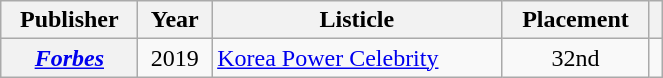<table class="wikitable plainrowheaders" style="width:35%">
<tr>
<th scope="col">Publisher</th>
<th scope="col">Year</th>
<th scope="col">Listicle</th>
<th scope="col">Placement</th>
<th scope="col"></th>
</tr>
<tr>
<th scope="row"><em><a href='#'>Forbes</a></em></th>
<td style="text-align:center">2019</td>
<td><a href='#'>Korea Power Celebrity</a></td>
<td style="text-align:center">32nd</td>
<td style="text-align:center"></td>
</tr>
</table>
